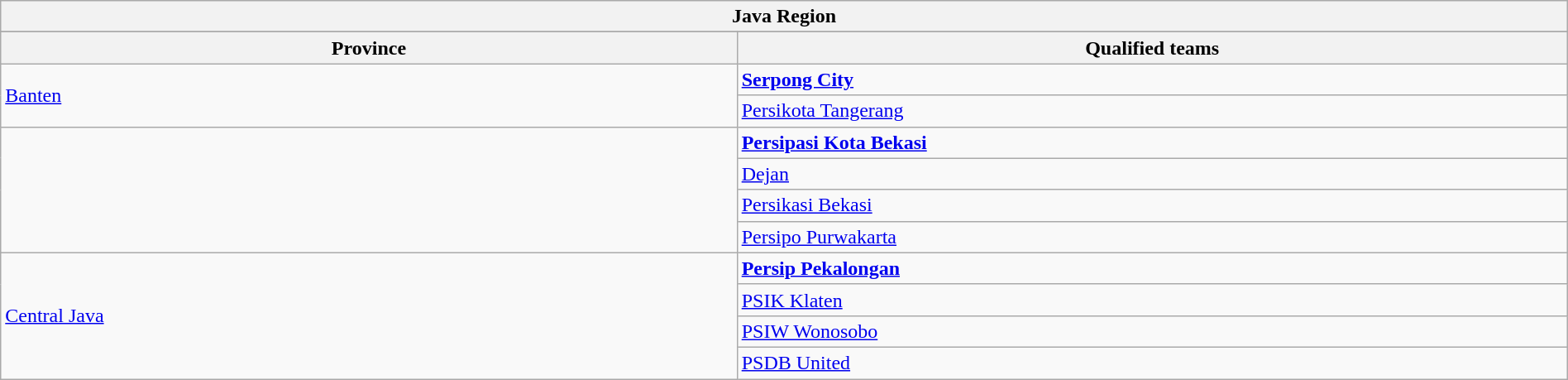<table class="wikitable sortable" style="width:100%;">
<tr>
<th colspan="2"><strong>Java Region</strong></th>
</tr>
<tr>
</tr>
<tr>
<th style="width:47%;">Province</th>
<th style="width:53%;">Qualified teams</th>
</tr>
<tr>
<td rowspan=2> <a href='#'>Banten</a></td>
<td><strong><a href='#'>Serpong City</a></strong></td>
</tr>
<tr>
<td><a href='#'>Persikota Tangerang</a></td>
</tr>
<tr>
<td rowspan=4> </td>
<td><strong><a href='#'>Persipasi Kota Bekasi</a></strong></td>
</tr>
<tr>
<td><a href='#'>Dejan</a></td>
</tr>
<tr>
<td><a href='#'>Persikasi Bekasi</a></td>
</tr>
<tr>
<td><a href='#'>Persipo Purwakarta</a></td>
</tr>
<tr>
<td rowspan="4"> <a href='#'>Central Java</a></td>
<td><strong><a href='#'>Persip Pekalongan</a></strong></td>
</tr>
<tr>
<td><a href='#'>PSIK Klaten</a></td>
</tr>
<tr>
<td><a href='#'>PSIW Wonosobo</a></td>
</tr>
<tr>
<td><a href='#'>PSDB United</a></td>
</tr>
</table>
